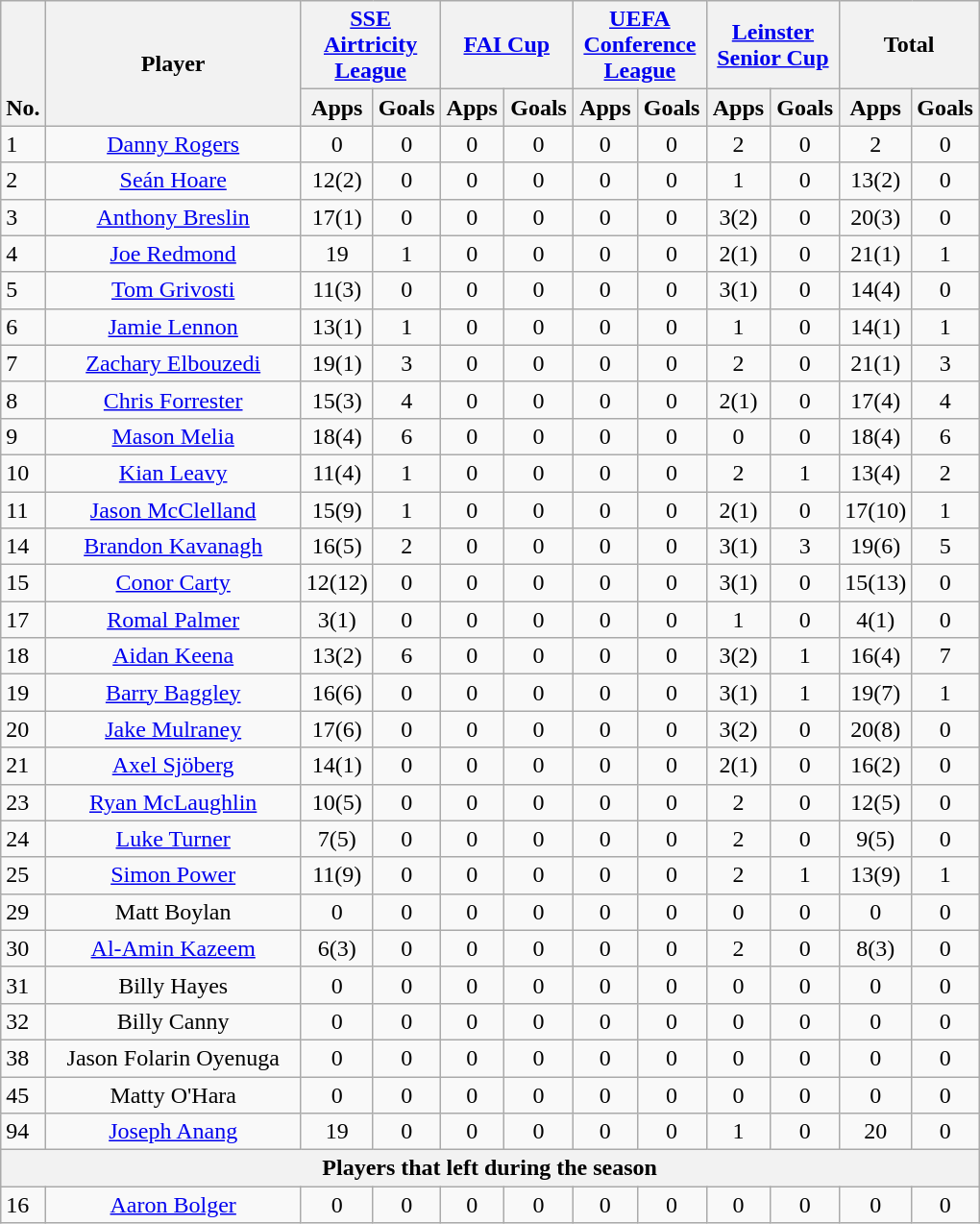<table class="wikitable" style="text-align:center">
<tr>
<th rowspan="2" style="vertical-align:bottom">No.</th>
<th rowspan="2" style="width:170px">Player</th>
<th colspan="2" style="width:85px"><a href='#'>SSE Airtricity League</a></th>
<th colspan="2" style="width:85px"><a href='#'>FAI Cup</a></th>
<th colspan="2" style="width:85px"><a href='#'>UEFA Conference League</a></th>
<th colspan="2" style="width:85px"><a href='#'>Leinster Senior Cup</a></th>
<th colspan="2" style="width:85px">Total</th>
</tr>
<tr>
<th>Apps</th>
<th>Goals</th>
<th>Apps</th>
<th>Goals</th>
<th>Apps</th>
<th>Goals</th>
<th>Apps</th>
<th>Goals</th>
<th>Apps</th>
<th>Goals</th>
</tr>
<tr>
<td align="left">1</td>
<td><a href='#'>Danny Rogers</a></td>
<td>0</td>
<td>0</td>
<td>0</td>
<td>0</td>
<td>0</td>
<td>0</td>
<td>2</td>
<td>0</td>
<td>2</td>
<td>0</td>
</tr>
<tr>
<td align="left">2</td>
<td><a href='#'>Seán Hoare</a></td>
<td>12(2)</td>
<td>0</td>
<td>0</td>
<td>0</td>
<td>0</td>
<td>0</td>
<td>1</td>
<td>0</td>
<td>13(2)</td>
<td>0</td>
</tr>
<tr>
<td align="left">3</td>
<td><a href='#'>Anthony Breslin</a></td>
<td>17(1)</td>
<td>0</td>
<td>0</td>
<td>0</td>
<td>0</td>
<td>0</td>
<td>3(2)</td>
<td>0</td>
<td>20(3)</td>
<td>0</td>
</tr>
<tr>
<td align="left">4</td>
<td><a href='#'>Joe Redmond</a></td>
<td>19</td>
<td>1</td>
<td>0</td>
<td>0</td>
<td>0</td>
<td>0</td>
<td>2(1)</td>
<td>0</td>
<td>21(1)</td>
<td>1</td>
</tr>
<tr>
<td align="left">5</td>
<td><a href='#'>Tom Grivosti</a></td>
<td>11(3)</td>
<td>0</td>
<td>0</td>
<td>0</td>
<td>0</td>
<td>0</td>
<td>3(1)</td>
<td>0</td>
<td>14(4)</td>
<td>0</td>
</tr>
<tr>
<td align="left">6</td>
<td><a href='#'>Jamie Lennon</a></td>
<td>13(1)</td>
<td>1</td>
<td>0</td>
<td>0</td>
<td>0</td>
<td>0</td>
<td>1</td>
<td>0</td>
<td>14(1)</td>
<td>1</td>
</tr>
<tr>
<td align="left">7</td>
<td><a href='#'>Zachary Elbouzedi</a></td>
<td>19(1)</td>
<td>3</td>
<td>0</td>
<td>0</td>
<td>0</td>
<td>0</td>
<td>2</td>
<td>0</td>
<td>21(1)</td>
<td>3</td>
</tr>
<tr>
<td align="left">8</td>
<td><a href='#'>Chris Forrester</a></td>
<td>15(3)</td>
<td>4</td>
<td>0</td>
<td>0</td>
<td>0</td>
<td>0</td>
<td>2(1)</td>
<td>0</td>
<td>17(4)</td>
<td>4</td>
</tr>
<tr>
<td align="left">9</td>
<td><a href='#'>Mason Melia</a></td>
<td>18(4)</td>
<td>6</td>
<td>0</td>
<td>0</td>
<td>0</td>
<td>0</td>
<td>0</td>
<td>0</td>
<td>18(4)</td>
<td>6</td>
</tr>
<tr>
<td align="left">10</td>
<td><a href='#'>Kian Leavy</a></td>
<td>11(4)</td>
<td>1</td>
<td>0</td>
<td>0</td>
<td>0</td>
<td>0</td>
<td>2</td>
<td>1</td>
<td>13(4)</td>
<td>2</td>
</tr>
<tr>
<td align="left">11</td>
<td><a href='#'>Jason McClelland</a></td>
<td>15(9)</td>
<td>1</td>
<td>0</td>
<td>0</td>
<td>0</td>
<td>0</td>
<td>2(1)</td>
<td>0</td>
<td>17(10)</td>
<td>1</td>
</tr>
<tr>
<td align="left">14</td>
<td><a href='#'>Brandon Kavanagh</a></td>
<td>16(5)</td>
<td>2</td>
<td>0</td>
<td>0</td>
<td>0</td>
<td>0</td>
<td>3(1)</td>
<td>3</td>
<td>19(6)</td>
<td>5</td>
</tr>
<tr>
<td align="left">15</td>
<td><a href='#'>Conor Carty</a></td>
<td>12(12)</td>
<td>0</td>
<td>0</td>
<td>0</td>
<td>0</td>
<td>0</td>
<td>3(1)</td>
<td>0</td>
<td>15(13)</td>
<td>0</td>
</tr>
<tr>
<td align="left">17</td>
<td><a href='#'>Romal Palmer</a></td>
<td>3(1)</td>
<td>0</td>
<td>0</td>
<td>0</td>
<td>0</td>
<td>0</td>
<td>1</td>
<td>0</td>
<td>4(1)</td>
<td>0</td>
</tr>
<tr>
<td align="left">18</td>
<td><a href='#'>Aidan Keena</a></td>
<td>13(2)</td>
<td>6</td>
<td>0</td>
<td>0</td>
<td>0</td>
<td>0</td>
<td>3(2)</td>
<td>1</td>
<td>16(4)</td>
<td>7</td>
</tr>
<tr>
<td align="left">19</td>
<td><a href='#'>Barry Baggley</a></td>
<td>16(6)</td>
<td>0</td>
<td>0</td>
<td>0</td>
<td>0</td>
<td>0</td>
<td>3(1)</td>
<td>1</td>
<td>19(7)</td>
<td>1</td>
</tr>
<tr>
<td align="left">20</td>
<td><a href='#'>Jake Mulraney</a></td>
<td>17(6)</td>
<td>0</td>
<td>0</td>
<td>0</td>
<td>0</td>
<td>0</td>
<td>3(2)</td>
<td>0</td>
<td>20(8)</td>
<td>0</td>
</tr>
<tr>
<td align="left">21</td>
<td><a href='#'>Axel Sjöberg</a></td>
<td>14(1)</td>
<td>0</td>
<td>0</td>
<td>0</td>
<td>0</td>
<td>0</td>
<td>2(1)</td>
<td>0</td>
<td>16(2)</td>
<td>0</td>
</tr>
<tr>
<td align="left">23</td>
<td><a href='#'>Ryan McLaughlin</a></td>
<td>10(5)</td>
<td>0</td>
<td>0</td>
<td>0</td>
<td>0</td>
<td>0</td>
<td>2</td>
<td>0</td>
<td>12(5)</td>
<td>0</td>
</tr>
<tr>
<td align="left">24</td>
<td><a href='#'>Luke Turner</a></td>
<td>7(5)</td>
<td>0</td>
<td>0</td>
<td>0</td>
<td>0</td>
<td>0</td>
<td>2</td>
<td>0</td>
<td>9(5)</td>
<td>0</td>
</tr>
<tr>
<td align="left">25</td>
<td><a href='#'>Simon Power</a></td>
<td>11(9)</td>
<td>0</td>
<td>0</td>
<td>0</td>
<td>0</td>
<td>0</td>
<td>2</td>
<td>1</td>
<td>13(9)</td>
<td>1</td>
</tr>
<tr>
<td align="left">29</td>
<td>Matt Boylan</td>
<td>0</td>
<td>0</td>
<td>0</td>
<td>0</td>
<td>0</td>
<td>0</td>
<td>0</td>
<td>0</td>
<td>0</td>
<td>0</td>
</tr>
<tr>
<td align="left">30</td>
<td><a href='#'>Al-Amin Kazeem</a></td>
<td>6(3)</td>
<td>0</td>
<td>0</td>
<td>0</td>
<td>0</td>
<td>0</td>
<td>2</td>
<td>0</td>
<td>8(3)</td>
<td>0</td>
</tr>
<tr>
<td align="left">31</td>
<td>Billy Hayes</td>
<td>0</td>
<td>0</td>
<td>0</td>
<td>0</td>
<td>0</td>
<td>0</td>
<td>0</td>
<td>0</td>
<td>0</td>
<td>0</td>
</tr>
<tr>
<td align="left">32</td>
<td>Billy Canny</td>
<td>0</td>
<td>0</td>
<td>0</td>
<td>0</td>
<td>0</td>
<td>0</td>
<td>0</td>
<td>0</td>
<td>0</td>
<td>0</td>
</tr>
<tr>
<td align="left">38</td>
<td>Jason Folarin Oyenuga</td>
<td>0</td>
<td>0</td>
<td>0</td>
<td>0</td>
<td>0</td>
<td>0</td>
<td>0</td>
<td>0</td>
<td>0</td>
<td>0</td>
</tr>
<tr>
<td align="left">45</td>
<td>Matty O'Hara</td>
<td>0</td>
<td>0</td>
<td>0</td>
<td>0</td>
<td>0</td>
<td>0</td>
<td>0</td>
<td>0</td>
<td>0</td>
<td>0</td>
</tr>
<tr>
<td align="left">94</td>
<td><a href='#'>Joseph Anang</a></td>
<td>19</td>
<td>0</td>
<td>0</td>
<td>0</td>
<td>0</td>
<td>0</td>
<td>1</td>
<td>0</td>
<td>20</td>
<td>0</td>
</tr>
<tr>
<th colspan="16">Players that left during the season</th>
</tr>
<tr>
<td align="left">16</td>
<td><a href='#'>Aaron Bolger</a></td>
<td>0</td>
<td>0</td>
<td>0</td>
<td>0</td>
<td>0</td>
<td>0</td>
<td>0</td>
<td>0</td>
<td>0</td>
<td>0</td>
</tr>
</table>
